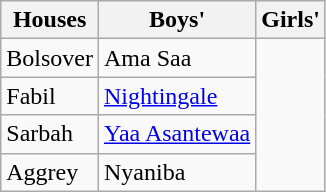<table class="wikitable">
<tr>
<th>Houses</th>
<th>Boys'</th>
<th>Girls'</th>
</tr>
<tr>
<td>Bolsover</td>
<td>Ama Saa</td>
</tr>
<tr>
<td>Fabil</td>
<td><a href='#'>Nightingale</a></td>
</tr>
<tr>
<td>Sarbah</td>
<td><a href='#'>Yaa Asantewaa</a></td>
</tr>
<tr>
<td>Aggrey</td>
<td>Nyaniba</td>
</tr>
</table>
